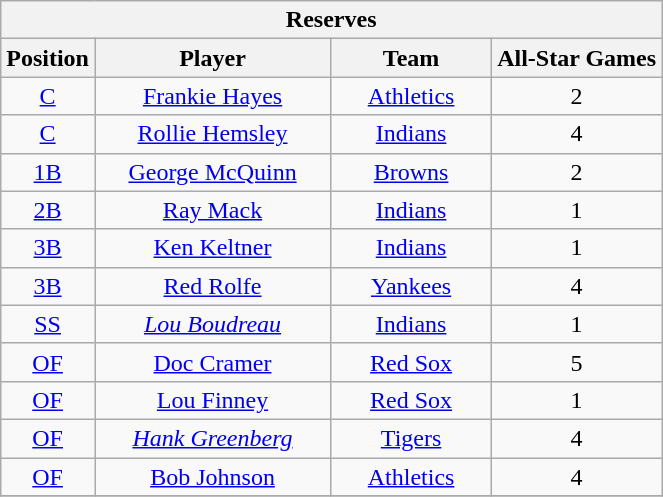<table class="wikitable" style="font-size: 100%; text-align:right;">
<tr>
<th colspan="4">Reserves</th>
</tr>
<tr>
<th>Position</th>
<th width="150">Player</th>
<th width="100">Team</th>
<th>All-Star Games</th>
</tr>
<tr>
<td align="center"><a href='#'>C</a></td>
<td align="center"><a href='#'>Frankie Hayes</a></td>
<td align="center"><a href='#'>Athletics</a></td>
<td align="center">2</td>
</tr>
<tr>
<td align="center"><a href='#'>C</a></td>
<td align="center"><a href='#'>Rollie Hemsley</a></td>
<td align="center"><a href='#'>Indians</a></td>
<td align="center">4</td>
</tr>
<tr>
<td align="center"><a href='#'>1B</a></td>
<td align="center"><a href='#'>George McQuinn</a></td>
<td align="center"><a href='#'>Browns</a></td>
<td align="center">2</td>
</tr>
<tr>
<td align="center"><a href='#'>2B</a></td>
<td align="center"><a href='#'>Ray Mack</a></td>
<td align="center"><a href='#'>Indians</a></td>
<td align="center">1</td>
</tr>
<tr>
<td align="center"><a href='#'>3B</a></td>
<td align="center"><a href='#'>Ken Keltner</a></td>
<td align="center"><a href='#'>Indians</a></td>
<td align="center">1</td>
</tr>
<tr>
<td align="center"><a href='#'>3B</a></td>
<td align="center"><a href='#'>Red Rolfe</a></td>
<td align="center"><a href='#'>Yankees</a></td>
<td align="center">4</td>
</tr>
<tr>
<td align="center"><a href='#'>SS</a></td>
<td align="center"><em><a href='#'>Lou Boudreau</a></em></td>
<td align="center"><a href='#'>Indians</a></td>
<td align="center">1</td>
</tr>
<tr>
<td align="center"><a href='#'>OF</a></td>
<td align="center"><a href='#'>Doc Cramer</a></td>
<td align="center"><a href='#'>Red Sox</a></td>
<td align="center">5</td>
</tr>
<tr>
<td align="center"><a href='#'>OF</a></td>
<td align="center"><a href='#'>Lou Finney</a></td>
<td align="center"><a href='#'>Red Sox</a></td>
<td align="center">1</td>
</tr>
<tr>
<td align="center"><a href='#'>OF</a></td>
<td align="center"><em><a href='#'>Hank Greenberg</a></em></td>
<td align="center"><a href='#'>Tigers</a></td>
<td align="center">4</td>
</tr>
<tr>
<td align="center"><a href='#'>OF</a></td>
<td align="center"><a href='#'>Bob Johnson</a></td>
<td align="center"><a href='#'>Athletics</a></td>
<td align="center">4</td>
</tr>
<tr>
</tr>
</table>
